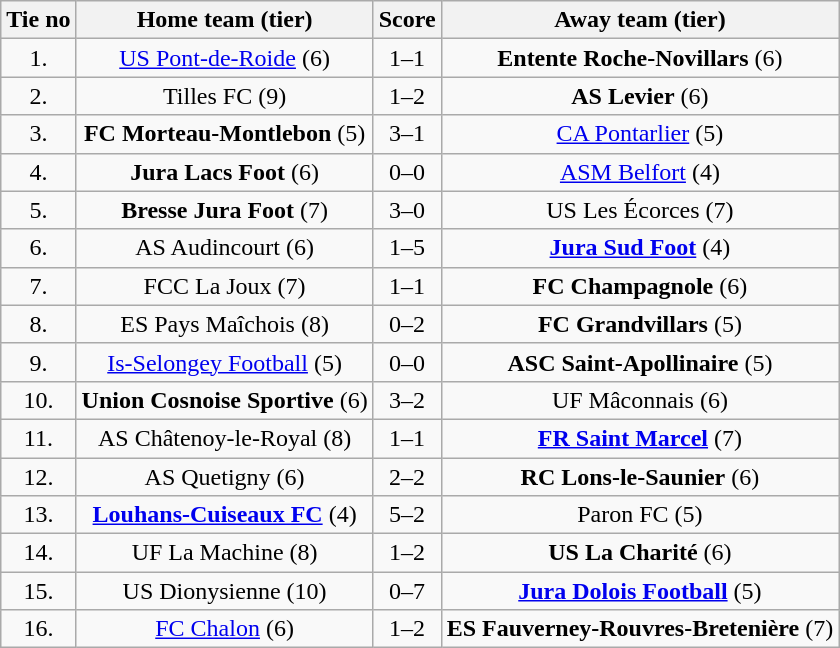<table class="wikitable" style="text-align: center">
<tr>
<th>Tie no</th>
<th>Home team (tier)</th>
<th>Score</th>
<th>Away team (tier)</th>
</tr>
<tr>
<td>1.</td>
<td><a href='#'>US Pont-de-Roide</a> (6)</td>
<td>1–1 </td>
<td><strong>Entente Roche-Novillars</strong> (6)</td>
</tr>
<tr>
<td>2.</td>
<td>Tilles FC (9)</td>
<td>1–2</td>
<td><strong>AS Levier</strong> (6)</td>
</tr>
<tr>
<td>3.</td>
<td><strong>FC Morteau-Montlebon</strong> (5)</td>
<td>3–1</td>
<td><a href='#'>CA Pontarlier</a> (5)</td>
</tr>
<tr>
<td>4.</td>
<td><strong>Jura Lacs Foot</strong> (6)</td>
<td>0–0 </td>
<td><a href='#'>ASM Belfort</a> (4)</td>
</tr>
<tr>
<td>5.</td>
<td><strong>Bresse Jura Foot</strong> (7)</td>
<td>3–0</td>
<td>US Les Écorces (7)</td>
</tr>
<tr>
<td>6.</td>
<td>AS Audincourt (6)</td>
<td>1–5</td>
<td><strong><a href='#'>Jura Sud Foot</a></strong> (4)</td>
</tr>
<tr>
<td>7.</td>
<td>FCC La Joux (7)</td>
<td>1–1 </td>
<td><strong>FC Champagnole</strong> (6)</td>
</tr>
<tr>
<td>8.</td>
<td>ES Pays Maîchois (8)</td>
<td>0–2</td>
<td><strong>FC Grandvillars</strong> (5)</td>
</tr>
<tr>
<td>9.</td>
<td><a href='#'>Is-Selongey Football</a> (5)</td>
<td>0–0 </td>
<td><strong>ASC Saint-Apollinaire</strong> (5)</td>
</tr>
<tr>
<td>10.</td>
<td><strong>Union Cosnoise Sportive</strong> (6)</td>
<td>3–2</td>
<td>UF Mâconnais (6)</td>
</tr>
<tr>
<td>11.</td>
<td>AS Châtenoy-le-Royal (8)</td>
<td>1–1 </td>
<td><strong><a href='#'>FR Saint Marcel</a></strong> (7)</td>
</tr>
<tr>
<td>12.</td>
<td>AS Quetigny (6)</td>
<td>2–2 </td>
<td><strong>RC Lons-le-Saunier</strong> (6)</td>
</tr>
<tr>
<td>13.</td>
<td><strong><a href='#'>Louhans-Cuiseaux FC</a></strong> (4)</td>
<td>5–2</td>
<td>Paron FC (5)</td>
</tr>
<tr>
<td>14.</td>
<td>UF La Machine (8)</td>
<td>1–2</td>
<td><strong>US La Charité</strong> (6)</td>
</tr>
<tr>
<td>15.</td>
<td>US Dionysienne (10)</td>
<td>0–7</td>
<td><strong><a href='#'>Jura Dolois Football</a></strong> (5)</td>
</tr>
<tr>
<td>16.</td>
<td><a href='#'>FC Chalon</a> (6)</td>
<td>1–2</td>
<td><strong>ES Fauverney-Rouvres-Bretenière</strong> (7)</td>
</tr>
</table>
